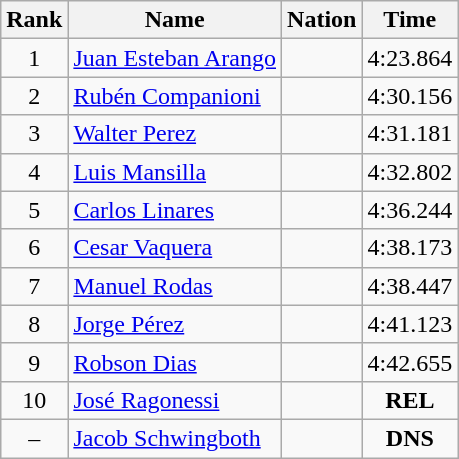<table class="wikitable sortable" style="text-align:center">
<tr>
<th>Rank</th>
<th>Name</th>
<th>Nation</th>
<th>Time</th>
</tr>
<tr>
<td>1</td>
<td align=left><a href='#'>Juan Esteban Arango</a></td>
<td align=left></td>
<td>4:23.864</td>
</tr>
<tr>
<td>2</td>
<td align=left><a href='#'>Rubén Companioni</a></td>
<td align=left></td>
<td>4:30.156</td>
</tr>
<tr>
<td>3</td>
<td align=left><a href='#'>Walter Perez</a></td>
<td align=left></td>
<td>4:31.181</td>
</tr>
<tr>
<td>4</td>
<td align=left><a href='#'>Luis Mansilla</a></td>
<td align=left></td>
<td>4:32.802</td>
</tr>
<tr>
<td>5</td>
<td align=left><a href='#'>Carlos Linares</a></td>
<td align=left></td>
<td>4:36.244</td>
</tr>
<tr>
<td>6</td>
<td align=left><a href='#'>Cesar Vaquera</a></td>
<td align=left></td>
<td>4:38.173</td>
</tr>
<tr>
<td>7</td>
<td align=left><a href='#'>Manuel Rodas</a></td>
<td align=left></td>
<td>4:38.447</td>
</tr>
<tr>
<td>8</td>
<td align=left><a href='#'>Jorge Pérez</a></td>
<td align=left></td>
<td>4:41.123</td>
</tr>
<tr>
<td>9</td>
<td align=left><a href='#'>Robson Dias</a></td>
<td align=left></td>
<td>4:42.655</td>
</tr>
<tr>
<td>10</td>
<td align=left><a href='#'>José Ragonessi</a></td>
<td align=left></td>
<td><strong>REL</strong></td>
</tr>
<tr>
<td>–</td>
<td align=left><a href='#'>Jacob Schwingboth</a></td>
<td align=left></td>
<td><strong>DNS</strong></td>
</tr>
</table>
